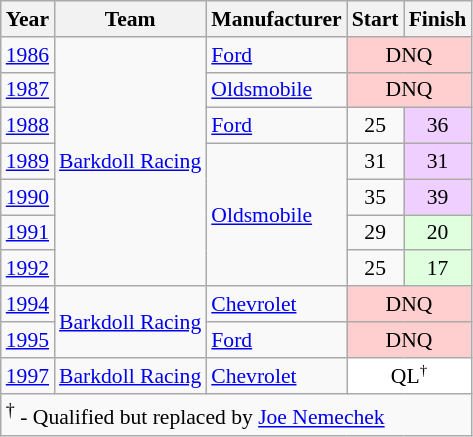<table class="wikitable" style="font-size: 90%;">
<tr>
<th>Year</th>
<th>Team</th>
<th>Manufacturer</th>
<th>Start</th>
<th>Finish</th>
</tr>
<tr>
<td><a href='#'>1986</a></td>
<td rowspan=7><a href='#'>Barkdoll Racing</a></td>
<td><a href='#'>Ford</a></td>
<td align=center colspan=2 style="background:#FFCFCF;">DNQ</td>
</tr>
<tr>
<td><a href='#'>1987</a></td>
<td><a href='#'>Oldsmobile</a></td>
<td align=center colspan=2 style="background:#FFCFCF;">DNQ</td>
</tr>
<tr>
<td><a href='#'>1988</a></td>
<td><a href='#'>Ford</a></td>
<td align=center>25</td>
<td align=center style="background:#EFCFFF;">36</td>
</tr>
<tr>
<td><a href='#'>1989</a></td>
<td rowspan=4><a href='#'>Oldsmobile</a></td>
<td align=center>31</td>
<td align=center style="background:#EFCFFF;">31</td>
</tr>
<tr>
<td><a href='#'>1990</a></td>
<td align=center>35</td>
<td align=center style="background:#EFCFFF;">39</td>
</tr>
<tr>
<td><a href='#'>1991</a></td>
<td align=center>29</td>
<td align=center style="background:#DFFFDF;">20</td>
</tr>
<tr>
<td><a href='#'>1992</a></td>
<td align=center>25</td>
<td align=center style="background:#DFFFDF;">17</td>
</tr>
<tr>
<td><a href='#'>1994</a></td>
<td rowspan=2><a href='#'>Barkdoll Racing</a></td>
<td><a href='#'>Chevrolet</a></td>
<td align=center colspan=2 style="background:#FFCFCF;">DNQ</td>
</tr>
<tr>
<td><a href='#'>1995</a></td>
<td><a href='#'>Ford</a></td>
<td align=center colspan=2 style="background:#FFCFCF;">DNQ</td>
</tr>
<tr>
<td><a href='#'>1997</a></td>
<td><a href='#'>Barkdoll Racing</a></td>
<td><a href='#'>Chevrolet</a></td>
<td colspan=2 align=center style="background:#FFFFFF;">QL<small><sup>†</sup></small></td>
</tr>
<tr>
<td colspan=5><sup>†</sup> - Qualified but replaced by <a href='#'>Joe Nemechek</a></td>
</tr>
</table>
